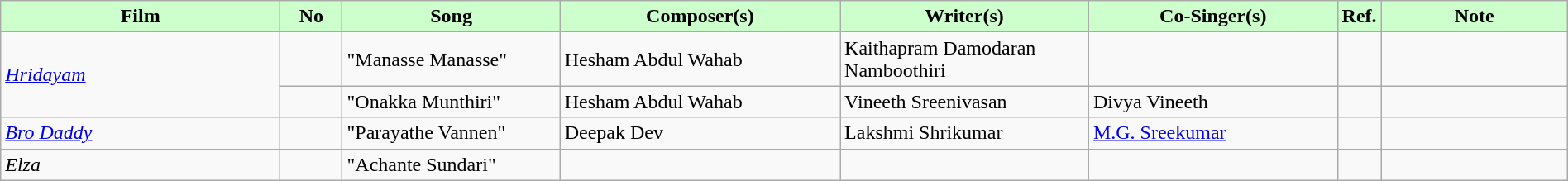<table class="wikitable plainrowheaders" style="width:100%;" textcolor:#000;" style="align:center;">
<tr style="background:#cfc; text-align:center;">
<td scope="col" style="width:18%;"><strong>Film</strong></td>
<td scope="col" style="width:4%;"><strong>No</strong></td>
<td scope="col" style="width:14%;"><strong>Song</strong></td>
<td scope="col" style="width:18%;"><strong>Composer(s)</strong></td>
<td scope="col" style="width:16%;"><strong>Writer(s)</strong></td>
<td scope="col" style="width:16%;"><strong>Co-Singer(s)</strong></td>
<td scope="col" style="width:2%;"><strong>Ref.</strong></td>
<td scope="col" style="width:12%;"><strong>Note</strong></td>
</tr>
<tr>
<td rowspan="2"><em><a href='#'>Hridayam</a></em></td>
<td></td>
<td>"Manasse Manasse"</td>
<td>Hesham Abdul Wahab</td>
<td>Kaithapram Damodaran Namboothiri</td>
<td></td>
<td></td>
<td></td>
</tr>
<tr>
<td></td>
<td>"Onakka Munthiri"</td>
<td>Hesham Abdul Wahab</td>
<td>Vineeth Sreenivasan</td>
<td>Divya Vineeth</td>
<td></td>
<td></td>
</tr>
<tr>
<td><em><a href='#'>Bro Daddy</a></em></td>
<td></td>
<td>"Parayathe Vannen"</td>
<td>Deepak Dev</td>
<td>Lakshmi Shrikumar</td>
<td><a href='#'>M.G. Sreekumar</a></td>
<td></td>
<td></td>
</tr>
<tr>
<td><em>Elza</em></td>
<td></td>
<td>"Achante Sundari"</td>
<td></td>
<td></td>
<td></td>
<td></td>
<td></td>
</tr>
</table>
